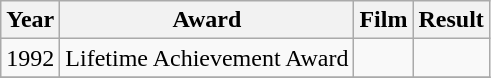<table class="wikitable sortable">
<tr>
<th>Year</th>
<th>Award</th>
<th>Film</th>
<th>Result</th>
</tr>
<tr>
<td>1992</td>
<td>Lifetime Achievement Award</td>
<td></td>
<td></td>
</tr>
<tr>
</tr>
</table>
